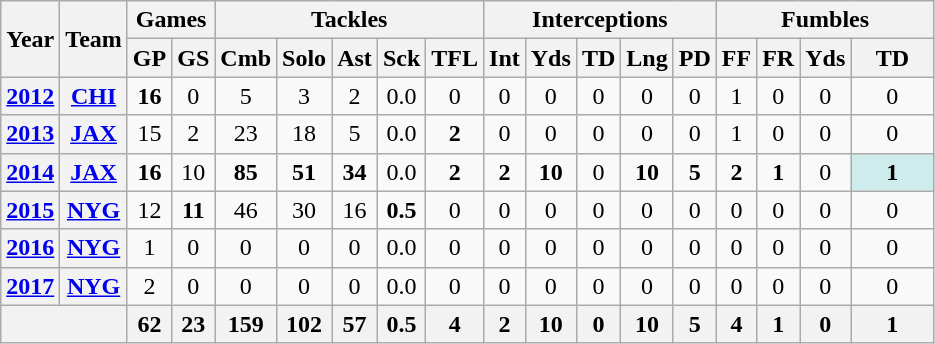<table class="wikitable" style="text-align:center">
<tr>
<th rowspan="2">Year</th>
<th rowspan="2">Team</th>
<th colspan="2">Games</th>
<th colspan="5">Tackles</th>
<th colspan="5">Interceptions</th>
<th colspan="4">Fumbles</th>
</tr>
<tr>
<th>GP</th>
<th>GS</th>
<th>Cmb</th>
<th>Solo</th>
<th>Ast</th>
<th>Sck</th>
<th>TFL</th>
<th>Int</th>
<th>Yds</th>
<th>TD</th>
<th>Lng</th>
<th>PD</th>
<th>FF</th>
<th>FR</th>
<th>Yds</th>
<th>TD</th>
</tr>
<tr>
<th><a href='#'>2012</a></th>
<th><a href='#'>CHI</a></th>
<td><strong>16</strong></td>
<td>0</td>
<td>5</td>
<td>3</td>
<td>2</td>
<td>0.0</td>
<td>0</td>
<td>0</td>
<td>0</td>
<td>0</td>
<td>0</td>
<td>0</td>
<td>1</td>
<td>0</td>
<td>0</td>
<td>0</td>
</tr>
<tr>
<th><a href='#'>2013</a></th>
<th><a href='#'>JAX</a></th>
<td>15</td>
<td>2</td>
<td>23</td>
<td>18</td>
<td>5</td>
<td>0.0</td>
<td><strong>2</strong></td>
<td>0</td>
<td>0</td>
<td>0</td>
<td>0</td>
<td>0</td>
<td>1</td>
<td>0</td>
<td>0</td>
<td>0</td>
</tr>
<tr>
<th><a href='#'>2014</a></th>
<th><a href='#'>JAX</a></th>
<td><strong>16</strong></td>
<td>10</td>
<td><strong>85</strong></td>
<td><strong>51</strong></td>
<td><strong>34</strong></td>
<td>0.0</td>
<td><strong>2</strong></td>
<td><strong>2</strong></td>
<td><strong>10</strong></td>
<td>0</td>
<td><strong>10</strong></td>
<td><strong>5</strong></td>
<td><strong>2</strong></td>
<td><strong>1</strong></td>
<td>0</td>
<td style="background:#cfecec; width:3em;"><strong>1</strong></td>
</tr>
<tr>
<th><a href='#'>2015</a></th>
<th><a href='#'>NYG</a></th>
<td>12</td>
<td><strong>11</strong></td>
<td>46</td>
<td>30</td>
<td>16</td>
<td><strong>0.5</strong></td>
<td>0</td>
<td>0</td>
<td>0</td>
<td>0</td>
<td>0</td>
<td>0</td>
<td>0</td>
<td>0</td>
<td>0</td>
<td>0</td>
</tr>
<tr>
<th><a href='#'>2016</a></th>
<th><a href='#'>NYG</a></th>
<td>1</td>
<td>0</td>
<td>0</td>
<td>0</td>
<td>0</td>
<td>0.0</td>
<td>0</td>
<td>0</td>
<td>0</td>
<td>0</td>
<td>0</td>
<td>0</td>
<td>0</td>
<td>0</td>
<td>0</td>
<td>0</td>
</tr>
<tr>
<th><a href='#'>2017</a></th>
<th><a href='#'>NYG</a></th>
<td>2</td>
<td>0</td>
<td>0</td>
<td>0</td>
<td>0</td>
<td>0.0</td>
<td>0</td>
<td>0</td>
<td>0</td>
<td>0</td>
<td>0</td>
<td>0</td>
<td>0</td>
<td>0</td>
<td>0</td>
<td>0</td>
</tr>
<tr>
<th colspan="2"></th>
<th>62</th>
<th>23</th>
<th>159</th>
<th>102</th>
<th>57</th>
<th>0.5</th>
<th>4</th>
<th>2</th>
<th>10</th>
<th>0</th>
<th>10</th>
<th>5</th>
<th>4</th>
<th>1</th>
<th>0</th>
<th>1</th>
</tr>
</table>
